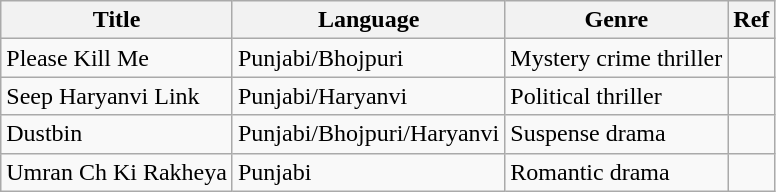<table class="wikitable">
<tr>
<th>Title</th>
<th>Language</th>
<th>Genre</th>
<th>Ref</th>
</tr>
<tr>
<td>Please Kill Me</td>
<td>Punjabi/Bhojpuri</td>
<td>Mystery crime thriller</td>
<td></td>
</tr>
<tr>
<td>Seep Haryanvi Link</td>
<td>Punjabi/Haryanvi</td>
<td>Political thriller</td>
<td></td>
</tr>
<tr>
<td>Dustbin</td>
<td>Punjabi/Bhojpuri/Haryanvi</td>
<td>Suspense drama</td>
<td></td>
</tr>
<tr>
<td>Umran Ch Ki Rakheya</td>
<td>Punjabi</td>
<td>Romantic drama</td>
<td></td>
</tr>
</table>
